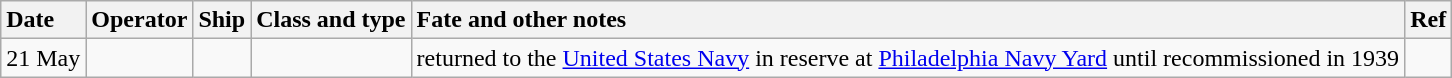<table class="wikitable nowraplinks sortable">
<tr>
<th style="text-align: left;">Date</th>
<th style="text-align: left;">Operator</th>
<th style="text-align: left;">Ship</th>
<th style="text-align: left;">Class and type</th>
<th style="text-align: left;">Fate and other notes</th>
<th style="text-align: left;">Ref</th>
</tr>
<tr>
<td>21 May</td>
<td></td>
<td><strong></strong></td>
<td></td>
<td>returned to the <a href='#'>United States Navy</a> in reserve at <a href='#'>Philadelphia Navy Yard</a> until recommissioned in 1939</td>
<td></td>
</tr>
</table>
